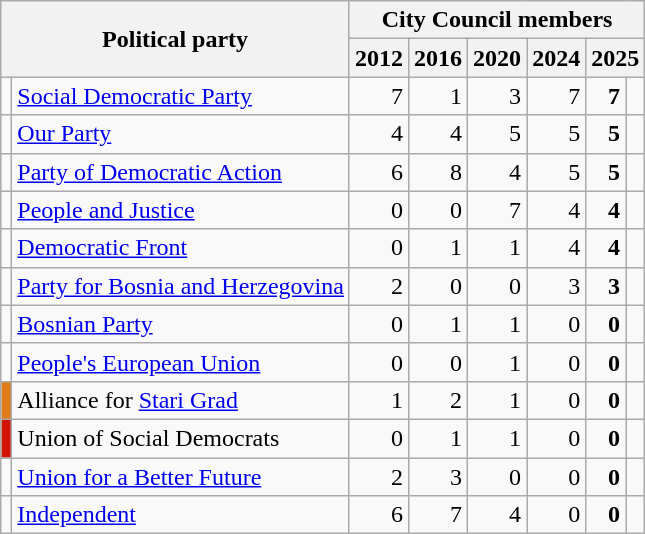<table class="wikitable">
<tr>
<th colspan=2 rowspan=2>Political party</th>
<th colspan=8>City Council members</th>
</tr>
<tr>
<th>2012</th>
<th>2016</th>
<th>2020</th>
<th>2024</th>
<th colspan=2>2025</th>
</tr>
<tr>
<td></td>
<td><a href='#'>Social Democratic Party</a></td>
<td style="text-align: right">7</td>
<td style="text-align: right">1</td>
<td style="text-align: right">3</td>
<td style="text-align: right">7</td>
<td style="text-align: right"><strong>7</strong></td>
<td></td>
</tr>
<tr>
<td></td>
<td><a href='#'>Our Party</a></td>
<td style="text-align: right">4</td>
<td style="text-align: right">4</td>
<td style="text-align: right">5</td>
<td style="text-align: right">5</td>
<td style="text-align: right"><strong>5</strong></td>
<td></td>
</tr>
<tr>
<td></td>
<td><a href='#'>Party of Democratic Action</a></td>
<td style="text-align: right">6</td>
<td style="text-align: right">8</td>
<td style="text-align: right">4</td>
<td style="text-align: right">5</td>
<td style="text-align: right"><strong>5</strong></td>
<td></td>
</tr>
<tr>
<td></td>
<td><a href='#'>People and Justice</a></td>
<td style="text-align: right">0</td>
<td style="text-align: right">0</td>
<td style="text-align: right">7</td>
<td style="text-align: right">4</td>
<td style="text-align: right"><strong>4</strong></td>
<td></td>
</tr>
<tr>
<td></td>
<td><a href='#'>Democratic Front</a></td>
<td style="text-align: right">0</td>
<td style="text-align: right">1</td>
<td style="text-align: right">1</td>
<td style="text-align: right">4</td>
<td style="text-align: right"><strong>4</strong></td>
<td></td>
</tr>
<tr>
<td></td>
<td><a href='#'>Party for Bosnia and Herzegovina</a></td>
<td style="text-align: right">2</td>
<td style="text-align: right">0</td>
<td style="text-align: right">0</td>
<td style="text-align: right">3</td>
<td style="text-align: right"><strong>3</strong></td>
<td></td>
</tr>
<tr>
<td></td>
<td><a href='#'>Bosnian Party</a></td>
<td style="text-align: right">0</td>
<td style="text-align: right">1</td>
<td style="text-align: right">1</td>
<td style="text-align: right">0</td>
<td style="text-align: right"><strong>0</strong></td>
<td></td>
</tr>
<tr>
<td></td>
<td><a href='#'>People's European Union</a></td>
<td style="text-align: right">0</td>
<td style="text-align: right">0</td>
<td style="text-align: right">1</td>
<td style="text-align: right">0</td>
<td style="text-align: right"><strong>0</strong></td>
<td></td>
</tr>
<tr>
<td style="background-color: #E17D19;"></td>
<td>Alliance for <a href='#'>Stari Grad</a></td>
<td style="text-align: right">1</td>
<td style="text-align: right">2</td>
<td style="text-align: right">1</td>
<td style="text-align: right">0</td>
<td style="text-align: right"><strong>0</strong></td>
<td></td>
</tr>
<tr>
<td style="background-color: #D21404;"></td>
<td>Union of Social Democrats</td>
<td style="text-align: right">0</td>
<td style="text-align: right">1</td>
<td style="text-align: right">1</td>
<td style="text-align: right">0</td>
<td style="text-align: right"><strong>0</strong></td>
<td></td>
</tr>
<tr>
<td></td>
<td><a href='#'>Union for a Better Future</a></td>
<td style="text-align: right">2</td>
<td style="text-align: right">3</td>
<td style="text-align: right">0</td>
<td style="text-align: right">0</td>
<td style="text-align: right"><strong>0</strong></td>
<td></td>
</tr>
<tr>
<td></td>
<td><a href='#'>Independent</a></td>
<td style="text-align: right">6</td>
<td style="text-align: right">7</td>
<td style="text-align: right">4</td>
<td style="text-align: right">0</td>
<td style="text-align: right"><strong>0</strong></td>
<td></td>
</tr>
</table>
